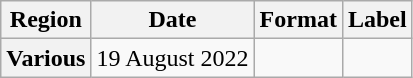<table class="wikitable plainrowheaders">
<tr>
<th scope="col">Region</th>
<th scope="col">Date</th>
<th scope="col">Format</th>
<th scope="col">Label</th>
</tr>
<tr>
<th scope="row">Various</th>
<td>19 August 2022</td>
<td></td>
<td></td>
</tr>
</table>
